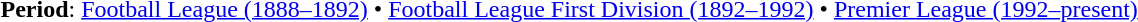<table id="toc" class="toc" summary="Contents">
<tr>
<td><br><strong>Period</strong>: <a href='#'>Football League (1888–1892)</a> • <a href='#'>Football League First Division (1892–1992)</a> • <a href='#'>Premier League (1992–present)</a></td>
</tr>
</table>
